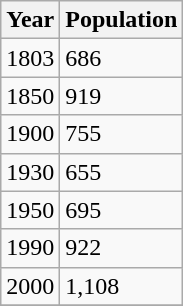<table class="wikitable">
<tr>
<th>Year</th>
<th>Population</th>
</tr>
<tr>
<td>1803</td>
<td>686</td>
</tr>
<tr>
<td>1850</td>
<td>919</td>
</tr>
<tr>
<td>1900</td>
<td>755</td>
</tr>
<tr>
<td>1930</td>
<td>655</td>
</tr>
<tr>
<td>1950</td>
<td>695</td>
</tr>
<tr>
<td>1990</td>
<td>922</td>
</tr>
<tr>
<td>2000</td>
<td>1,108</td>
</tr>
<tr>
</tr>
</table>
